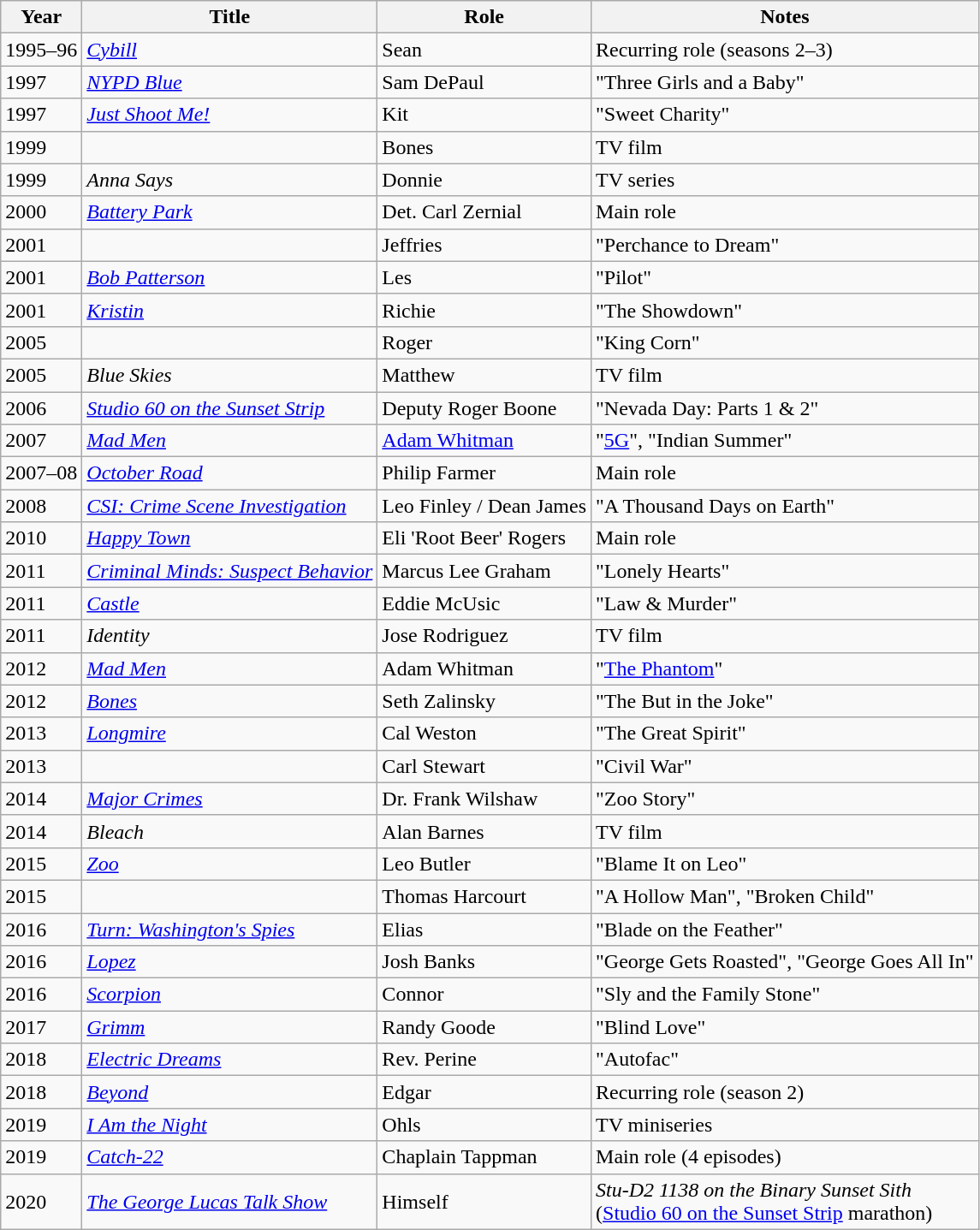<table class="wikitable sortable">
<tr>
<th>Year</th>
<th>Title</th>
<th>Role</th>
<th class="unsortable">Notes</th>
</tr>
<tr>
<td>1995–96</td>
<td><em><a href='#'>Cybill</a></em></td>
<td>Sean</td>
<td>Recurring role (seasons 2–3)</td>
</tr>
<tr>
<td>1997</td>
<td><em><a href='#'>NYPD Blue</a></em></td>
<td>Sam DePaul</td>
<td>"Three Girls and a Baby"</td>
</tr>
<tr>
<td>1997</td>
<td><em><a href='#'>Just Shoot Me!</a></em></td>
<td>Kit</td>
<td>"Sweet Charity"</td>
</tr>
<tr>
<td>1999</td>
<td><em></em></td>
<td>Bones</td>
<td>TV film</td>
</tr>
<tr>
<td>1999</td>
<td><em>Anna Says</em></td>
<td>Donnie</td>
<td>TV series</td>
</tr>
<tr>
<td>2000</td>
<td><em><a href='#'>Battery Park</a></em></td>
<td>Det. Carl Zernial</td>
<td>Main role</td>
</tr>
<tr>
<td>2001</td>
<td><em></em></td>
<td>Jeffries</td>
<td>"Perchance to Dream"</td>
</tr>
<tr>
<td>2001</td>
<td><em><a href='#'>Bob Patterson</a></em></td>
<td>Les</td>
<td>"Pilot"</td>
</tr>
<tr>
<td>2001</td>
<td><em><a href='#'>Kristin</a></em></td>
<td>Richie</td>
<td>"The Showdown"</td>
</tr>
<tr>
<td>2005</td>
<td><em></em></td>
<td>Roger</td>
<td>"King Corn"</td>
</tr>
<tr>
<td>2005</td>
<td><em>Blue Skies</em></td>
<td>Matthew</td>
<td>TV film</td>
</tr>
<tr>
<td>2006</td>
<td><em><a href='#'>Studio 60 on the Sunset Strip</a></em></td>
<td>Deputy Roger Boone</td>
<td>"Nevada Day: Parts 1 & 2"</td>
</tr>
<tr>
<td>2007</td>
<td><em><a href='#'>Mad Men</a></em></td>
<td><a href='#'>Adam Whitman</a></td>
<td>"<a href='#'>5G</a>", "Indian Summer"</td>
</tr>
<tr>
<td>2007–08</td>
<td><em><a href='#'>October Road</a></em></td>
<td>Philip Farmer</td>
<td>Main role</td>
</tr>
<tr>
<td>2008</td>
<td><em><a href='#'>CSI: Crime Scene Investigation</a></em></td>
<td>Leo Finley / Dean James</td>
<td>"A Thousand Days on Earth"</td>
</tr>
<tr>
<td>2010</td>
<td><em><a href='#'>Happy Town</a></em></td>
<td>Eli 'Root Beer' Rogers</td>
<td>Main role</td>
</tr>
<tr>
<td>2011</td>
<td><em><a href='#'>Criminal Minds: Suspect Behavior</a></em></td>
<td>Marcus Lee Graham</td>
<td>"Lonely Hearts"</td>
</tr>
<tr>
<td>2011</td>
<td><em><a href='#'>Castle</a></em></td>
<td>Eddie McUsic</td>
<td>"Law & Murder"</td>
</tr>
<tr>
<td>2011</td>
<td><em>Identity</em></td>
<td>Jose Rodriguez</td>
<td>TV film</td>
</tr>
<tr>
<td>2012</td>
<td><em><a href='#'>Mad Men</a></em></td>
<td>Adam Whitman</td>
<td>"<a href='#'>The Phantom</a>"</td>
</tr>
<tr>
<td>2012</td>
<td><em><a href='#'>Bones</a></em></td>
<td>Seth Zalinsky</td>
<td>"The But in the Joke"</td>
</tr>
<tr>
<td>2013</td>
<td><em><a href='#'>Longmire</a></em></td>
<td>Cal Weston</td>
<td>"The Great Spirit"</td>
</tr>
<tr>
<td>2013</td>
<td><em></em></td>
<td>Carl Stewart</td>
<td>"Civil War"</td>
</tr>
<tr>
<td>2014</td>
<td><em><a href='#'>Major Crimes</a></em></td>
<td>Dr. Frank Wilshaw</td>
<td>"Zoo Story"</td>
</tr>
<tr>
<td>2014</td>
<td><em>Bleach</em></td>
<td>Alan Barnes</td>
<td>TV film</td>
</tr>
<tr>
<td>2015</td>
<td><em><a href='#'>Zoo</a></em></td>
<td>Leo Butler</td>
<td>"Blame It on Leo"</td>
</tr>
<tr>
<td>2015</td>
<td><em></em></td>
<td>Thomas Harcourt</td>
<td>"A Hollow Man", "Broken Child"</td>
</tr>
<tr>
<td>2016</td>
<td><em><a href='#'>Turn: Washington's Spies</a></em></td>
<td>Elias</td>
<td>"Blade on the Feather"</td>
</tr>
<tr>
<td>2016</td>
<td><em><a href='#'>Lopez</a></em></td>
<td>Josh Banks</td>
<td>"George Gets Roasted", "George Goes All In"</td>
</tr>
<tr>
<td>2016</td>
<td><em><a href='#'>Scorpion</a></em></td>
<td>Connor</td>
<td>"Sly and the Family Stone"</td>
</tr>
<tr>
<td>2017</td>
<td><em><a href='#'>Grimm</a></em></td>
<td>Randy Goode</td>
<td>"Blind Love"</td>
</tr>
<tr>
<td>2018</td>
<td><em><a href='#'>Electric Dreams</a></em></td>
<td>Rev. Perine</td>
<td>"Autofac"</td>
</tr>
<tr>
<td>2018</td>
<td><em><a href='#'>Beyond</a></em></td>
<td>Edgar</td>
<td>Recurring role (season 2)</td>
</tr>
<tr>
<td>2019</td>
<td><em><a href='#'>I Am the Night</a></em></td>
<td>Ohls</td>
<td>TV miniseries</td>
</tr>
<tr>
<td>2019</td>
<td><em><a href='#'>Catch-22</a></em></td>
<td>Chaplain Tappman</td>
<td>Main role (4 episodes)</td>
</tr>
<tr>
<td>2020</td>
<td><em><a href='#'>The George Lucas Talk Show</a></em></td>
<td>Himself</td>
<td><em>Stu-D2 1138 on the Binary Sunset Sith</em><br>(<a href='#'>Studio 60 on the Sunset Strip</a> marathon)</td>
</tr>
</table>
